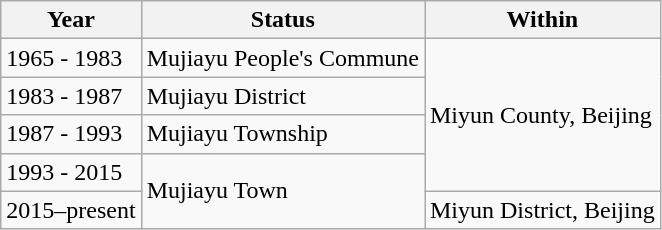<table class="wikitable">
<tr>
<th>Year</th>
<th>Status</th>
<th>Within</th>
</tr>
<tr>
<td>1965 - 1983</td>
<td>Mujiayu People's Commune</td>
<td rowspan="4">Miyun County, Beijing</td>
</tr>
<tr>
<td>1983 - 1987</td>
<td>Mujiayu District</td>
</tr>
<tr>
<td>1987 - 1993</td>
<td>Mujiayu Township</td>
</tr>
<tr>
<td>1993 - 2015</td>
<td rowspan="2">Mujiayu Town</td>
</tr>
<tr>
<td>2015–present</td>
<td>Miyun District, Beijing</td>
</tr>
</table>
